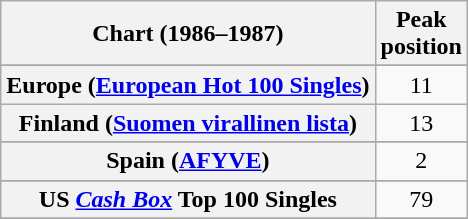<table class="wikitable sortable plainrowheaders" style="text-align:center">
<tr>
<th scope="col">Chart (1986–1987)</th>
<th scope="col">Peak<br>position</th>
</tr>
<tr>
</tr>
<tr>
</tr>
<tr>
<th scope="row">Europe (<a href='#'>European Hot 100 Singles</a>)</th>
<td>11</td>
</tr>
<tr>
<th scope="row">Finland (<a href='#'>Suomen virallinen lista</a>)</th>
<td>13</td>
</tr>
<tr>
</tr>
<tr>
</tr>
<tr>
</tr>
<tr>
</tr>
<tr>
<th scope="row">Spain (<a href='#'>AFYVE</a>)</th>
<td>2</td>
</tr>
<tr>
</tr>
<tr>
</tr>
<tr>
</tr>
<tr>
</tr>
<tr>
</tr>
<tr>
</tr>
<tr>
<th scope="row">US <em><a href='#'>Cash Box</a></em> Top 100 Singles</th>
<td>79</td>
</tr>
<tr>
</tr>
</table>
